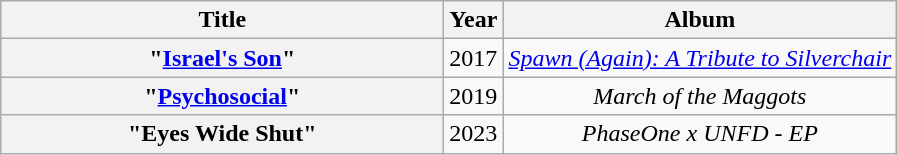<table class="wikitable plainrowheaders" style="text-align:center;">
<tr>
<th scope="col" style="width:18em;">Title</th>
<th scope="col">Year</th>
<th scope="col">Album</th>
</tr>
<tr>
<th scope="row">"<a href='#'>Israel's Son</a>"</th>
<td>2017</td>
<td><em><a href='#'>Spawn (Again): A Tribute to Silverchair</a></em></td>
</tr>
<tr>
<th scope="row">"<a href='#'>Psychosocial</a>" </th>
<td>2019</td>
<td><em>March of the Maggots</em></td>
</tr>
<tr>
<th scope="row">"Eyes Wide Shut" </th>
<td>2023</td>
<td><em>PhaseOne x UNFD - EP</em></td>
</tr>
</table>
